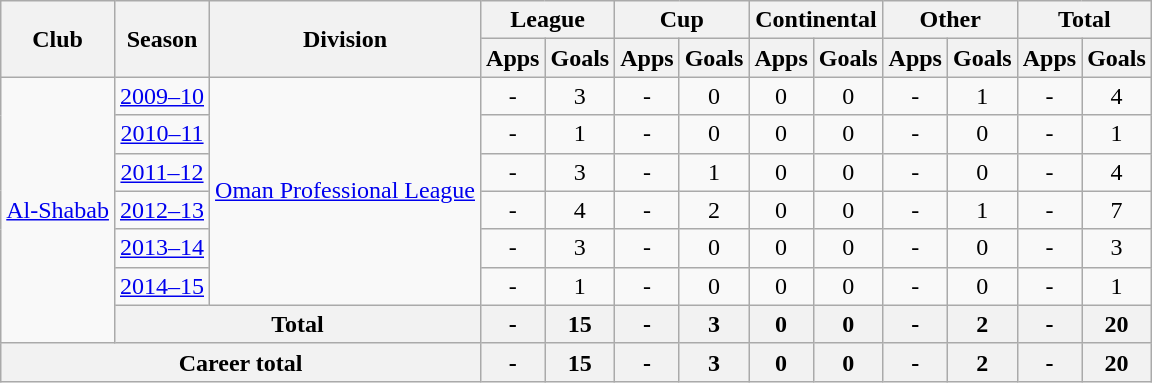<table class="wikitable" style="text-align: center;">
<tr>
<th rowspan="2">Club</th>
<th rowspan="2">Season</th>
<th rowspan="2">Division</th>
<th colspan="2">League</th>
<th colspan="2">Cup</th>
<th colspan="2">Continental</th>
<th colspan="2">Other</th>
<th colspan="2">Total</th>
</tr>
<tr>
<th>Apps</th>
<th>Goals</th>
<th>Apps</th>
<th>Goals</th>
<th>Apps</th>
<th>Goals</th>
<th>Apps</th>
<th>Goals</th>
<th>Apps</th>
<th>Goals</th>
</tr>
<tr>
<td rowspan="7"><a href='#'>Al-Shabab</a></td>
<td><a href='#'>2009–10</a></td>
<td rowspan="6"><a href='#'>Oman Professional League</a></td>
<td>-</td>
<td>3</td>
<td>-</td>
<td>0</td>
<td>0</td>
<td>0</td>
<td>-</td>
<td>1</td>
<td>-</td>
<td>4</td>
</tr>
<tr>
<td><a href='#'>2010–11</a></td>
<td>-</td>
<td>1</td>
<td>-</td>
<td>0</td>
<td>0</td>
<td>0</td>
<td>-</td>
<td>0</td>
<td>-</td>
<td>1</td>
</tr>
<tr>
<td><a href='#'>2011–12</a></td>
<td>-</td>
<td>3</td>
<td>-</td>
<td>1</td>
<td>0</td>
<td>0</td>
<td>-</td>
<td>0</td>
<td>-</td>
<td>4</td>
</tr>
<tr>
<td><a href='#'>2012–13</a></td>
<td>-</td>
<td>4</td>
<td>-</td>
<td>2</td>
<td>0</td>
<td>0</td>
<td>-</td>
<td>1</td>
<td>-</td>
<td>7</td>
</tr>
<tr>
<td><a href='#'>2013–14</a></td>
<td>-</td>
<td>3</td>
<td>-</td>
<td>0</td>
<td>0</td>
<td>0</td>
<td>-</td>
<td>0</td>
<td>-</td>
<td>3</td>
</tr>
<tr>
<td><a href='#'>2014–15</a></td>
<td>-</td>
<td>1</td>
<td>-</td>
<td>0</td>
<td>0</td>
<td>0</td>
<td>-</td>
<td>0</td>
<td>-</td>
<td>1</td>
</tr>
<tr>
<th colspan="2">Total</th>
<th>-</th>
<th>15</th>
<th>-</th>
<th>3</th>
<th>0</th>
<th>0</th>
<th>-</th>
<th>2</th>
<th>-</th>
<th>20</th>
</tr>
<tr>
<th colspan="3">Career total</th>
<th>-</th>
<th>15</th>
<th>-</th>
<th>3</th>
<th>0</th>
<th>0</th>
<th>-</th>
<th>2</th>
<th>-</th>
<th>20</th>
</tr>
</table>
